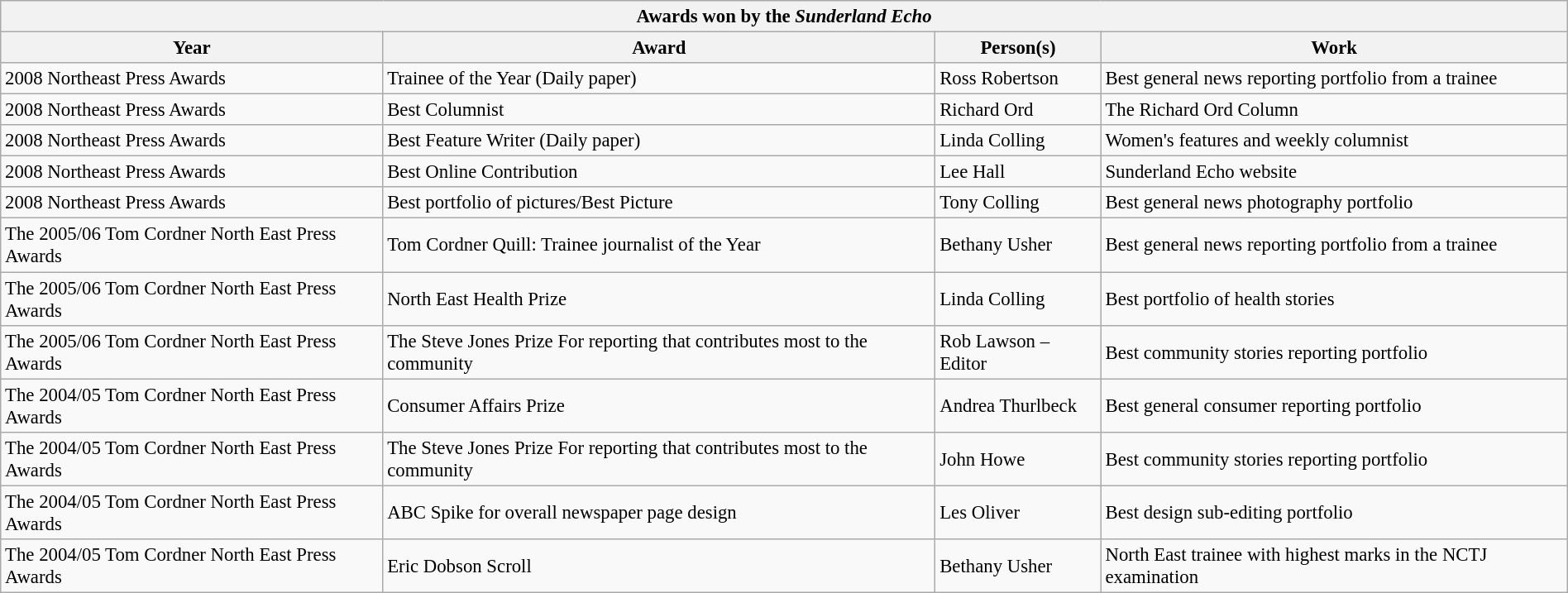<table class="collapsible wikitable collapsed" style="clear: none; font-size: 95%; margin: 0 auto; padding: 0 auto; width: 100%;">
<tr>
<th align="center" colspan="5">Awards won by the <em>Sunderland Echo</em></th>
</tr>
<tr>
<th>Year</th>
<th>Award</th>
<th>Person(s)</th>
<th>Work</th>
</tr>
<tr>
<td>2008 Northeast Press Awards</td>
<td>Trainee of the Year (Daily paper)</td>
<td>Ross Robertson</td>
<td>Best general news reporting portfolio from a trainee</td>
</tr>
<tr>
<td>2008 Northeast Press Awards</td>
<td>Best Columnist</td>
<td>Richard Ord</td>
<td>The Richard Ord Column</td>
</tr>
<tr>
<td>2008 Northeast Press Awards</td>
<td>Best Feature Writer (Daily paper)</td>
<td>Linda Colling</td>
<td>Women's features and weekly columnist</td>
</tr>
<tr>
<td>2008 Northeast Press Awards</td>
<td>Best Online Contribution</td>
<td>Lee Hall</td>
<td>Sunderland Echo website</td>
</tr>
<tr>
<td>2008 Northeast Press Awards</td>
<td>Best portfolio of pictures/Best Picture</td>
<td>Tony Colling</td>
<td>Best general news photography portfolio</td>
</tr>
<tr>
<td>The 2005/06 Tom Cordner North East Press Awards</td>
<td>Tom Cordner Quill: Trainee journalist of the Year</td>
<td>Bethany Usher</td>
<td>Best general news reporting portfolio from a trainee</td>
</tr>
<tr>
<td>The 2005/06 Tom Cordner North East Press Awards</td>
<td>North East Health Prize</td>
<td>Linda Colling</td>
<td>Best portfolio of health stories</td>
</tr>
<tr>
<td>The 2005/06 Tom Cordner North East Press Awards</td>
<td>The Steve Jones Prize For reporting that contributes most to the community</td>
<td>Rob Lawson – Editor</td>
<td>Best community stories reporting portfolio</td>
</tr>
<tr>
<td>The 2004/05 Tom Cordner North East Press Awards</td>
<td>Consumer Affairs Prize</td>
<td>Andrea Thurlbeck</td>
<td>Best general consumer reporting portfolio</td>
</tr>
<tr>
<td>The 2004/05 Tom Cordner North East Press Awards</td>
<td>The Steve Jones Prize For reporting that contributes most to the community</td>
<td>John Howe</td>
<td>Best community stories reporting portfolio</td>
</tr>
<tr>
<td>The 2004/05 Tom Cordner North East Press Awards</td>
<td>ABC Spike for overall newspaper page design</td>
<td>Les Oliver</td>
<td>Best design sub-editing portfolio</td>
</tr>
<tr>
<td>The 2004/05 Tom Cordner North East Press Awards</td>
<td>Eric Dobson Scroll</td>
<td>Bethany Usher</td>
<td>North East trainee with highest marks in the NCTJ examination</td>
</tr>
</table>
